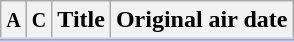<table class="plainrowheaders wikitable sortable">
<tr style="border-bottom: 3px solid #CCF;">
<th><small>A</small></th>
<th><small>C</small></th>
<th>Title</th>
<th>Original air date</th>
</tr>
<tr>
</tr>
</table>
